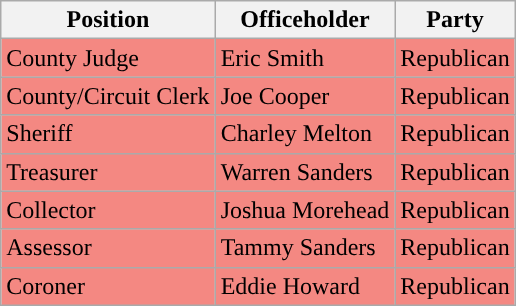<table class="wikitable mw-collapsible">
<tr>
<th>Position</th>
<th>Officeholder</th>
<th>Party</th>
</tr>
<tr style="background-color:#F48882;">
<td>County Judge</td>
<td>Eric Smith</td>
<td>Republican</td>
</tr>
<tr style="background-color:#F48882;">
<td>County/Circuit Clerk</td>
<td>Joe Cooper</td>
<td>Republican</td>
</tr>
<tr style="background-color:#F48882;">
<td>Sheriff</td>
<td>Charley Melton</td>
<td>Republican</td>
</tr>
<tr style="background-color:#F48882;">
<td>Treasurer</td>
<td>Warren Sanders</td>
<td>Republican</td>
</tr>
<tr style="background-color:#F48882;">
<td>Collector</td>
<td>Joshua Morehead</td>
<td>Republican</td>
</tr>
<tr style="background-color:#F48882;">
<td>Assessor</td>
<td>Tammy Sanders</td>
<td>Republican</td>
</tr>
<tr style="background-color:#F48882;">
<td>Coroner</td>
<td>Eddie Howard</td>
<td>Republican</td>
</tr>
</table>
